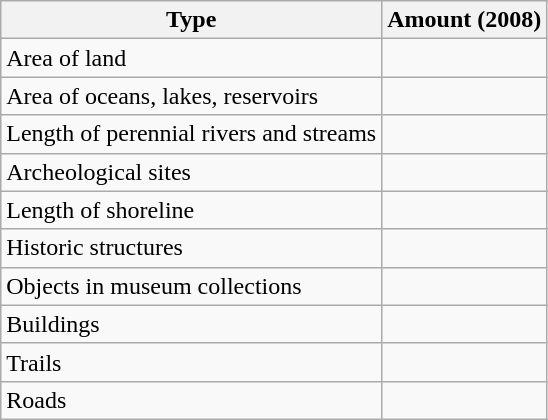<table class="wikitable">
<tr>
<th>Type</th>
<th colspan="2">Amount (2008)</th>
</tr>
<tr>
<td>Area of land</td>
<td></td>
</tr>
<tr>
<td>Area of oceans, lakes, reservoirs</td>
<td></td>
</tr>
<tr>
<td>Length of perennial rivers and streams</td>
<td></td>
</tr>
<tr>
<td>Archeological sites</td>
<td colspan="2"></td>
</tr>
<tr>
<td>Length of shoreline</td>
<td></td>
</tr>
<tr>
<td>Historic structures</td>
<td colspan="2"></td>
</tr>
<tr>
<td>Objects in museum collections</td>
<td colspan="2"></td>
</tr>
<tr>
<td>Buildings</td>
<td colspan="2"></td>
</tr>
<tr>
<td>Trails</td>
<td></td>
</tr>
<tr>
<td>Roads</td>
<td></td>
</tr>
</table>
